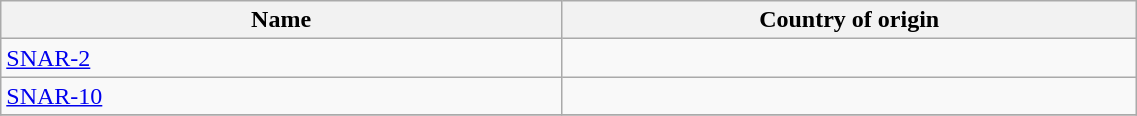<table class="wikitable" border="0" width="60%">
<tr>
<th width="5%">Name</th>
<th width="5%">Country of origin</th>
</tr>
<tr>
<td><a href='#'>SNAR-2</a></td>
<td></td>
</tr>
<tr>
<td><a href='#'>SNAR-10</a></td>
<td></td>
</tr>
<tr>
</tr>
</table>
